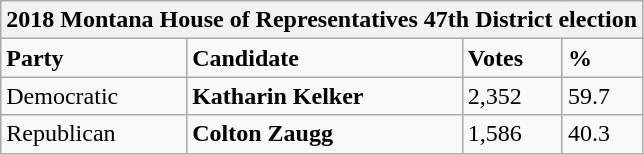<table class="wikitable">
<tr>
<th colspan="4">2018 Montana House of Representatives 47th District election</th>
</tr>
<tr>
<td><strong>Party</strong></td>
<td><strong>Candidate</strong></td>
<td><strong>Votes</strong></td>
<td><strong>%</strong></td>
</tr>
<tr>
<td>Democratic</td>
<td><strong>Katharin Kelker</strong></td>
<td>2,352</td>
<td>59.7</td>
</tr>
<tr>
<td>Republican</td>
<td><strong>Colton Zaugg</strong></td>
<td>1,586</td>
<td>40.3</td>
</tr>
</table>
